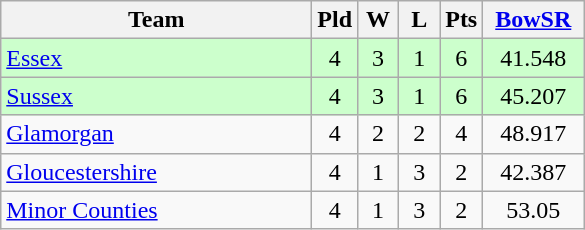<table class="wikitable" style="text-align: center;">
<tr>
<th width=200>Team</th>
<th width=20>Pld</th>
<th width=20>W</th>
<th width=20>L</th>
<th width=20>Pts</th>
<th width=60><a href='#'>BowSR</a></th>
</tr>
<tr bgcolor="#ccffcc">
<td align=left><a href='#'>Essex</a></td>
<td>4</td>
<td>3</td>
<td>1</td>
<td>6</td>
<td>41.548</td>
</tr>
<tr bgcolor="#ccffcc">
<td align=left><a href='#'>Sussex</a></td>
<td>4</td>
<td>3</td>
<td>1</td>
<td>6</td>
<td>45.207</td>
</tr>
<tr>
<td align=left><a href='#'>Glamorgan</a></td>
<td>4</td>
<td>2</td>
<td>2</td>
<td>4</td>
<td>48.917</td>
</tr>
<tr>
<td align=left><a href='#'>Gloucestershire</a></td>
<td>4</td>
<td>1</td>
<td>3</td>
<td>2</td>
<td>42.387</td>
</tr>
<tr>
<td align=left><a href='#'>Minor Counties</a></td>
<td>4</td>
<td>1</td>
<td>3</td>
<td>2</td>
<td>53.05</td>
</tr>
</table>
